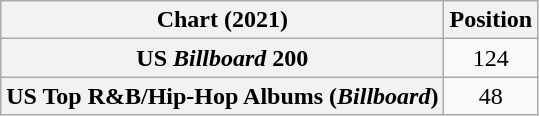<table class="wikitable sortable plainrowheaders" style="text-align:center">
<tr>
<th scope="col">Chart (2021)</th>
<th scope="col">Position</th>
</tr>
<tr>
<th scope="row">US <em>Billboard</em> 200</th>
<td>124</td>
</tr>
<tr>
<th scope="row">US Top R&B/Hip-Hop Albums (<em>Billboard</em>)</th>
<td>48</td>
</tr>
</table>
